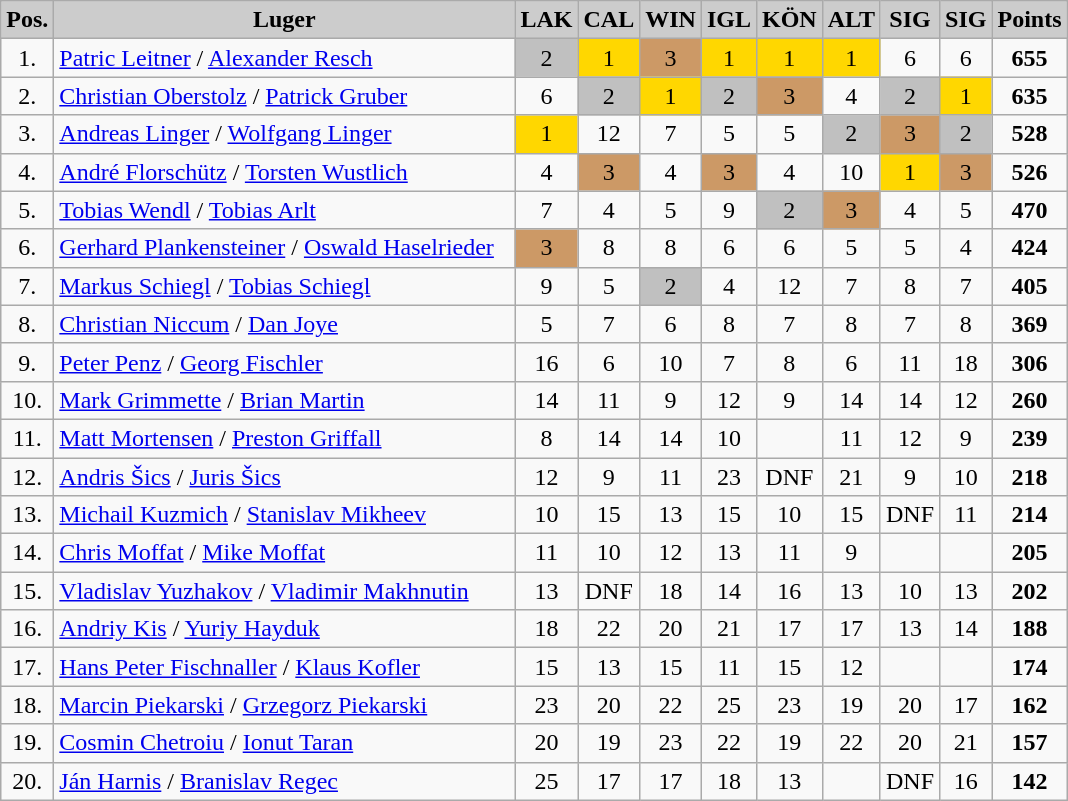<table class=wikitable  bgcolor="#f7f8ff" cellpadding="3" cellspacing="0" border="1" style="text-align:center; border: gray solid 1px; border-collapse: collapse;">
<tr bgcolor="#CCCCCC">
<td align="center" width="10"><strong>Pos.</strong></td>
<td align="center" width="300"><strong>Luger</strong></td>
<td align="center" width="20"><strong>LAK</strong></td>
<td align="center" width="20"><strong>CAL</strong></td>
<td align="center" width="20"><strong>WIN</strong></td>
<td align="center" width="20"><strong>IGL</strong></td>
<td align="center" width="20"><strong>KÖN</strong></td>
<td align="center" width="20"><strong>ALT</strong></td>
<td align="center" width="20"><strong>SIG</strong></td>
<td align="center" width="20"><strong>SIG</strong></td>
<td align="center" width="20"><strong>Points</strong></td>
</tr>
<tr>
<td>1.</td>
<td align="left"> <a href='#'>Patric Leitner</a> / <a href='#'>Alexander Resch</a></td>
<td bgcolor="silver">2</td>
<td bgcolor="gold">1</td>
<td bgcolor="cc9966">3</td>
<td bgcolor="gold">1</td>
<td bgcolor="gold">1</td>
<td bgcolor="gold">1</td>
<td>6</td>
<td>6</td>
<td><strong>655</strong></td>
</tr>
<tr>
<td>2.</td>
<td align="left"> <a href='#'>Christian Oberstolz</a> / <a href='#'>Patrick Gruber</a></td>
<td>6</td>
<td bgcolor="silver">2</td>
<td bgcolor="gold">1</td>
<td bgcolor="silver">2</td>
<td bgcolor="cc9966">3</td>
<td>4</td>
<td bgcolor="silver">2</td>
<td bgcolor="gold">1</td>
<td><strong>635</strong></td>
</tr>
<tr>
<td>3.</td>
<td align="left"> <a href='#'>Andreas Linger</a> / <a href='#'>Wolfgang Linger</a></td>
<td bgcolor="gold">1</td>
<td>12</td>
<td>7</td>
<td>5</td>
<td>5</td>
<td bgcolor="silver">2</td>
<td bgcolor="cc9966">3</td>
<td bgcolor="silver">2</td>
<td><strong>528</strong></td>
</tr>
<tr>
<td>4.</td>
<td align="left"> <a href='#'>André Florschütz</a> / <a href='#'>Torsten Wustlich</a></td>
<td>4</td>
<td bgcolor="cc9966">3</td>
<td>4</td>
<td bgcolor="cc9966">3</td>
<td>4</td>
<td>10</td>
<td bgcolor="gold">1</td>
<td bgcolor="cc9966">3</td>
<td><strong>526</strong></td>
</tr>
<tr>
<td>5.</td>
<td align="left"> <a href='#'>Tobias Wendl</a> / <a href='#'>Tobias Arlt</a></td>
<td>7</td>
<td>4</td>
<td>5</td>
<td>9</td>
<td bgcolor="silver">2</td>
<td bgcolor="cc9966">3</td>
<td>4</td>
<td>5</td>
<td><strong>470</strong></td>
</tr>
<tr>
<td>6.</td>
<td align="left"> <a href='#'>Gerhard Plankensteiner</a> / <a href='#'>Oswald Haselrieder</a></td>
<td bgcolor="cc9966">3</td>
<td>8</td>
<td>8</td>
<td>6</td>
<td>6</td>
<td>5</td>
<td>5</td>
<td>4</td>
<td><strong>424</strong></td>
</tr>
<tr>
<td>7.</td>
<td align="left"> <a href='#'>Markus Schiegl</a> / <a href='#'>Tobias Schiegl</a></td>
<td>9</td>
<td>5</td>
<td bgcolor="silver">2</td>
<td>4</td>
<td>12</td>
<td>7</td>
<td>8</td>
<td>7</td>
<td><strong>405</strong></td>
</tr>
<tr>
<td>8.</td>
<td align="left"> <a href='#'>Christian Niccum</a> / <a href='#'>Dan Joye</a></td>
<td>5</td>
<td>7</td>
<td>6</td>
<td>8</td>
<td>7</td>
<td>8</td>
<td>7</td>
<td>8</td>
<td><strong>369</strong></td>
</tr>
<tr>
<td>9.</td>
<td align="left"> <a href='#'>Peter Penz</a> / <a href='#'>Georg Fischler</a></td>
<td>16</td>
<td>6</td>
<td>10</td>
<td>7</td>
<td>8</td>
<td>6</td>
<td>11</td>
<td>18</td>
<td><strong>306</strong></td>
</tr>
<tr>
<td>10.</td>
<td align="left"> <a href='#'>Mark Grimmette</a> / <a href='#'>Brian Martin</a></td>
<td>14</td>
<td>11</td>
<td>9</td>
<td>12</td>
<td>9</td>
<td>14</td>
<td>14</td>
<td>12</td>
<td><strong>260</strong></td>
</tr>
<tr>
<td>11.</td>
<td align="left"> <a href='#'>Matt Mortensen</a> / <a href='#'>Preston Griffall</a></td>
<td>8</td>
<td>14</td>
<td>14</td>
<td>10</td>
<td></td>
<td>11</td>
<td>12</td>
<td>9</td>
<td><strong>239</strong></td>
</tr>
<tr>
<td>12.</td>
<td align="left"> <a href='#'>Andris Šics</a> / <a href='#'>Juris Šics</a></td>
<td>12</td>
<td>9</td>
<td>11</td>
<td>23</td>
<td>DNF</td>
<td>21</td>
<td>9</td>
<td>10</td>
<td><strong>218</strong></td>
</tr>
<tr>
<td>13.</td>
<td align="left"> <a href='#'>Michail Kuzmich</a> / <a href='#'>Stanislav Mikheev</a></td>
<td>10</td>
<td>15</td>
<td>13</td>
<td>15</td>
<td>10</td>
<td>15</td>
<td>DNF</td>
<td>11</td>
<td><strong>214</strong></td>
</tr>
<tr>
<td>14.</td>
<td align="left"> <a href='#'>Chris Moffat</a> / <a href='#'>Mike Moffat</a></td>
<td>11</td>
<td>10</td>
<td>12</td>
<td>13</td>
<td>11</td>
<td>9</td>
<td></td>
<td></td>
<td><strong>205</strong></td>
</tr>
<tr>
<td>15.</td>
<td align="left"> <a href='#'>Vladislav Yuzhakov</a> / <a href='#'>Vladimir Makhnutin</a></td>
<td>13</td>
<td>DNF</td>
<td>18</td>
<td>14</td>
<td>16</td>
<td>13</td>
<td>10</td>
<td>13</td>
<td><strong>202</strong></td>
</tr>
<tr>
<td>16.</td>
<td align="left"> <a href='#'>Andriy Kis</a> / <a href='#'>Yuriy Hayduk</a></td>
<td>18</td>
<td>22</td>
<td>20</td>
<td>21</td>
<td>17</td>
<td>17</td>
<td>13</td>
<td>14</td>
<td><strong>188</strong></td>
</tr>
<tr>
<td>17.</td>
<td align="left"> <a href='#'>Hans Peter Fischnaller</a> / <a href='#'>Klaus Kofler</a></td>
<td>15</td>
<td>13</td>
<td>15</td>
<td>11</td>
<td>15</td>
<td>12</td>
<td></td>
<td></td>
<td><strong>174</strong></td>
</tr>
<tr>
<td>18.</td>
<td align="left"> <a href='#'>Marcin Piekarski</a> / <a href='#'>Grzegorz Piekarski</a></td>
<td>23</td>
<td>20</td>
<td>22</td>
<td>25</td>
<td>23</td>
<td>19</td>
<td>20</td>
<td>17</td>
<td><strong>162</strong></td>
</tr>
<tr>
<td>19.</td>
<td align="left"> <a href='#'>Cosmin Chetroiu</a> / <a href='#'>Ionut Taran</a></td>
<td>20</td>
<td>19</td>
<td>23</td>
<td>22</td>
<td>19</td>
<td>22</td>
<td>20</td>
<td>21</td>
<td><strong>157</strong></td>
</tr>
<tr>
<td>20.</td>
<td align="left"> <a href='#'>Ján Harnis</a> / <a href='#'>Branislav Regec</a></td>
<td>25</td>
<td>17</td>
<td>17</td>
<td>18</td>
<td>13</td>
<td></td>
<td>DNF</td>
<td>16</td>
<td><strong>142</strong><br></td>
</tr>
</table>
